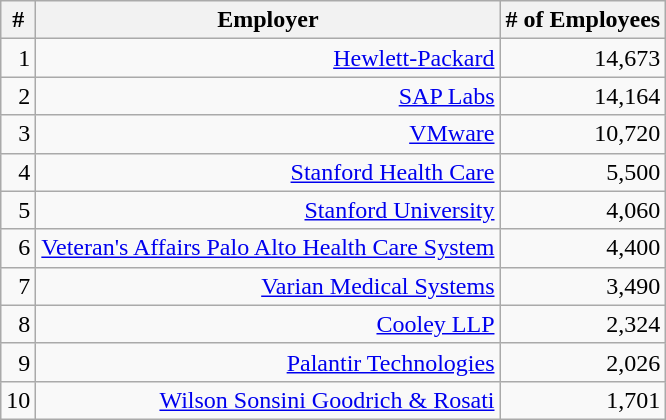<table class="wikitable sortable col1left col2left" style=text-align:right>
<tr>
<th>#</th>
<th>Employer</th>
<th># of Employees</th>
</tr>
<tr>
<td>1</td>
<td><a href='#'>Hewlett-Packard</a></td>
<td>14,673</td>
</tr>
<tr>
<td>2</td>
<td><a href='#'>SAP Labs</a></td>
<td>14,164</td>
</tr>
<tr>
<td>3</td>
<td><a href='#'>VMware</a></td>
<td>10,720</td>
</tr>
<tr>
<td>4</td>
<td><a href='#'>Stanford Health Care</a></td>
<td>5,500</td>
</tr>
<tr>
<td>5</td>
<td><a href='#'>Stanford University</a></td>
<td>4,060</td>
</tr>
<tr>
<td>6</td>
<td><a href='#'>Veteran's Affairs Palo Alto Health Care System</a></td>
<td>4,400</td>
</tr>
<tr>
<td>7</td>
<td><a href='#'>Varian Medical Systems</a></td>
<td>3,490</td>
</tr>
<tr>
<td>8</td>
<td><a href='#'>Cooley LLP</a></td>
<td>2,324</td>
</tr>
<tr>
<td>9</td>
<td><a href='#'>Palantir Technologies</a></td>
<td>2,026</td>
</tr>
<tr>
<td>10</td>
<td><a href='#'>Wilson Sonsini Goodrich & Rosati</a></td>
<td>1,701</td>
</tr>
</table>
